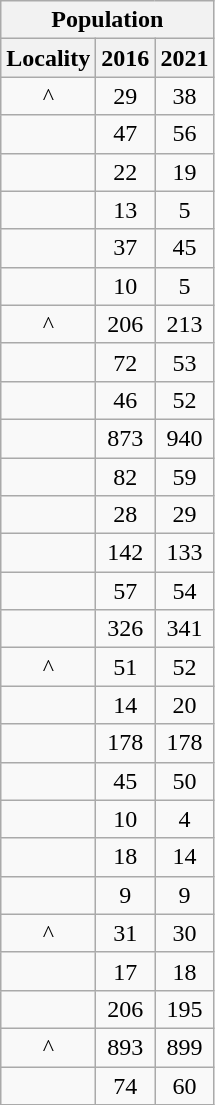<table class="wikitable" style="text-align:center;">
<tr>
<th colspan="3" style="text-align:center;  font-weight:bold">Population</th>
</tr>
<tr>
<th style="text-align:center; background:  font-weight:bold">Locality</th>
<th style="text-align:center; background:  font-weight:bold"><strong>2016</strong></th>
<th style="text-align:center; background:  font-weight:bold"><strong>2021</strong></th>
</tr>
<tr>
<td>^</td>
<td>29</td>
<td>38</td>
</tr>
<tr>
<td></td>
<td>47</td>
<td>56</td>
</tr>
<tr>
<td></td>
<td>22</td>
<td>19</td>
</tr>
<tr>
<td></td>
<td>13</td>
<td>5</td>
</tr>
<tr>
<td></td>
<td>37</td>
<td>45</td>
</tr>
<tr>
<td></td>
<td>10</td>
<td>5</td>
</tr>
<tr>
<td>^</td>
<td>206</td>
<td>213</td>
</tr>
<tr>
<td></td>
<td>72</td>
<td>53</td>
</tr>
<tr>
<td></td>
<td>46</td>
<td>52</td>
</tr>
<tr>
<td></td>
<td>873</td>
<td>940</td>
</tr>
<tr>
<td></td>
<td>82</td>
<td>59</td>
</tr>
<tr>
<td></td>
<td>28</td>
<td>29</td>
</tr>
<tr>
<td></td>
<td>142</td>
<td>133</td>
</tr>
<tr>
<td></td>
<td>57</td>
<td>54</td>
</tr>
<tr>
<td></td>
<td>326</td>
<td>341</td>
</tr>
<tr>
<td>^</td>
<td>51</td>
<td>52</td>
</tr>
<tr>
<td></td>
<td>14</td>
<td>20</td>
</tr>
<tr>
<td></td>
<td>178</td>
<td>178</td>
</tr>
<tr>
<td></td>
<td>45</td>
<td>50</td>
</tr>
<tr>
<td></td>
<td>10</td>
<td>4</td>
</tr>
<tr>
<td></td>
<td>18</td>
<td>14</td>
</tr>
<tr>
<td></td>
<td>9</td>
<td>9</td>
</tr>
<tr>
<td>^</td>
<td>31</td>
<td>30</td>
</tr>
<tr>
<td></td>
<td>17</td>
<td>18</td>
</tr>
<tr>
<td></td>
<td>206</td>
<td>195</td>
</tr>
<tr>
<td>^</td>
<td>893</td>
<td>899</td>
</tr>
<tr>
<td></td>
<td>74</td>
<td>60</td>
</tr>
</table>
